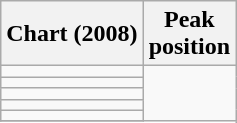<table class="wikitable">
<tr>
<th>Chart (2008)</th>
<th>Peak<br>position</th>
</tr>
<tr>
<td></td>
</tr>
<tr>
<td></td>
</tr>
<tr>
<td></td>
</tr>
<tr>
<td></td>
</tr>
<tr>
<td></td>
</tr>
<tr>
</tr>
</table>
